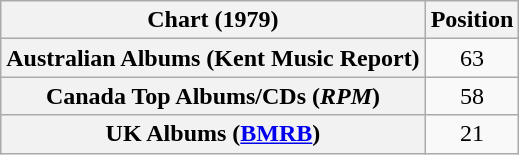<table class="wikitable sortable plainrowheaders" style="text-align:center">
<tr>
<th scope="col">Chart (1979)</th>
<th scope="col">Position</th>
</tr>
<tr>
<th scope="row">Australian Albums (Kent Music Report)</th>
<td>63</td>
</tr>
<tr>
<th scope="row">Canada Top Albums/CDs (<em>RPM</em>)</th>
<td>58</td>
</tr>
<tr>
<th scope="row">UK Albums (<a href='#'>BMRB</a>)</th>
<td>21</td>
</tr>
</table>
